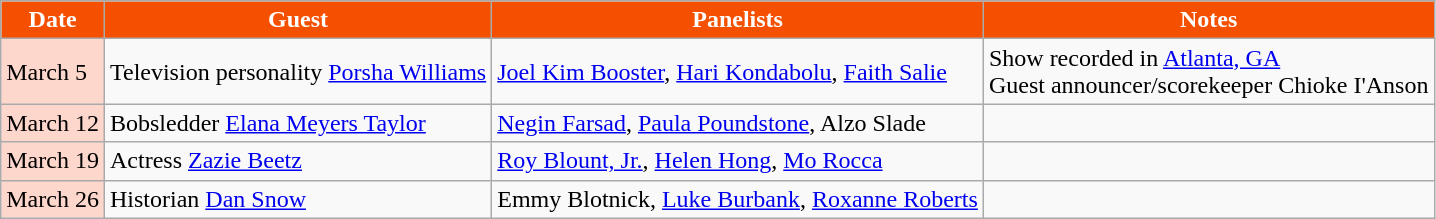<table class="wikitable">
<tr>
<th style="background:#f55000;color:#FFFFFF;">Date</th>
<th style="background:#f55000;color:#FFFFFF;">Guest</th>
<th style="background:#f55000;color:#FFFFFF;">Panelists</th>
<th style="background:#f55000;color:#FFFFFF;">Notes</th>
</tr>
<tr>
<td style="background:#FDD6CC;color:#000000;">March 5</td>
<td>Television personality <a href='#'>Porsha Williams</a></td>
<td><a href='#'>Joel Kim Booster</a>, <a href='#'>Hari Kondabolu</a>, <a href='#'>Faith Salie</a></td>
<td>Show recorded in <a href='#'>Atlanta, GA</a> <br>Guest announcer/scorekeeper Chioke I'Anson</td>
</tr>
<tr>
<td style="background:#FDD6CC;color:#000000;">March 12</td>
<td>Bobsledder <a href='#'>Elana Meyers Taylor</a></td>
<td><a href='#'>Negin Farsad</a>, <a href='#'>Paula Poundstone</a>, Alzo Slade</td>
<td></td>
</tr>
<tr>
<td style="background:#FDD6CC;color:#000000;">March 19</td>
<td>Actress <a href='#'>Zazie Beetz</a></td>
<td><a href='#'>Roy Blount, Jr.</a>, <a href='#'>Helen Hong</a>, <a href='#'>Mo Rocca</a></td>
<td></td>
</tr>
<tr>
<td style="background:#FDD6CC;color:#000000;">March 26</td>
<td>Historian <a href='#'>Dan Snow</a></td>
<td>Emmy Blotnick, <a href='#'>Luke Burbank</a>, <a href='#'>Roxanne Roberts</a></td>
<td></td>
</tr>
</table>
